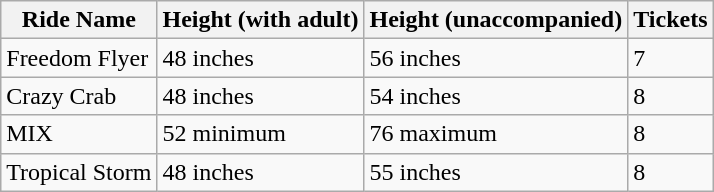<table class="wikitable">
<tr>
<th>Ride Name</th>
<th>Height (with adult)</th>
<th>Height (unaccompanied)</th>
<th>Tickets</th>
</tr>
<tr>
<td>Freedom Flyer</td>
<td>48 inches</td>
<td>56 inches</td>
<td>7</td>
</tr>
<tr>
<td>Crazy Crab</td>
<td>48 inches</td>
<td>54 inches</td>
<td>8</td>
</tr>
<tr>
<td>MIX</td>
<td>52 minimum</td>
<td>76 maximum</td>
<td>8</td>
</tr>
<tr>
<td>Tropical Storm</td>
<td>48 inches</td>
<td>55 inches</td>
<td>8</td>
</tr>
</table>
